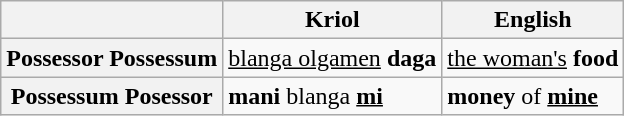<table class="wikitable">
<tr>
<th></th>
<th>Kriol</th>
<th>English</th>
</tr>
<tr>
<th>Possessor Possessum</th>
<td><u>blanga olgamen</u> <strong>daga</strong></td>
<td><u>the woman's</u> <strong>food</strong></td>
</tr>
<tr>
<th>Possessum Posessor</th>
<td><strong>mani</strong> blanga <u><strong>mi</strong></u></td>
<td><strong>money</strong> of <strong><u>mine</u></strong></td>
</tr>
</table>
